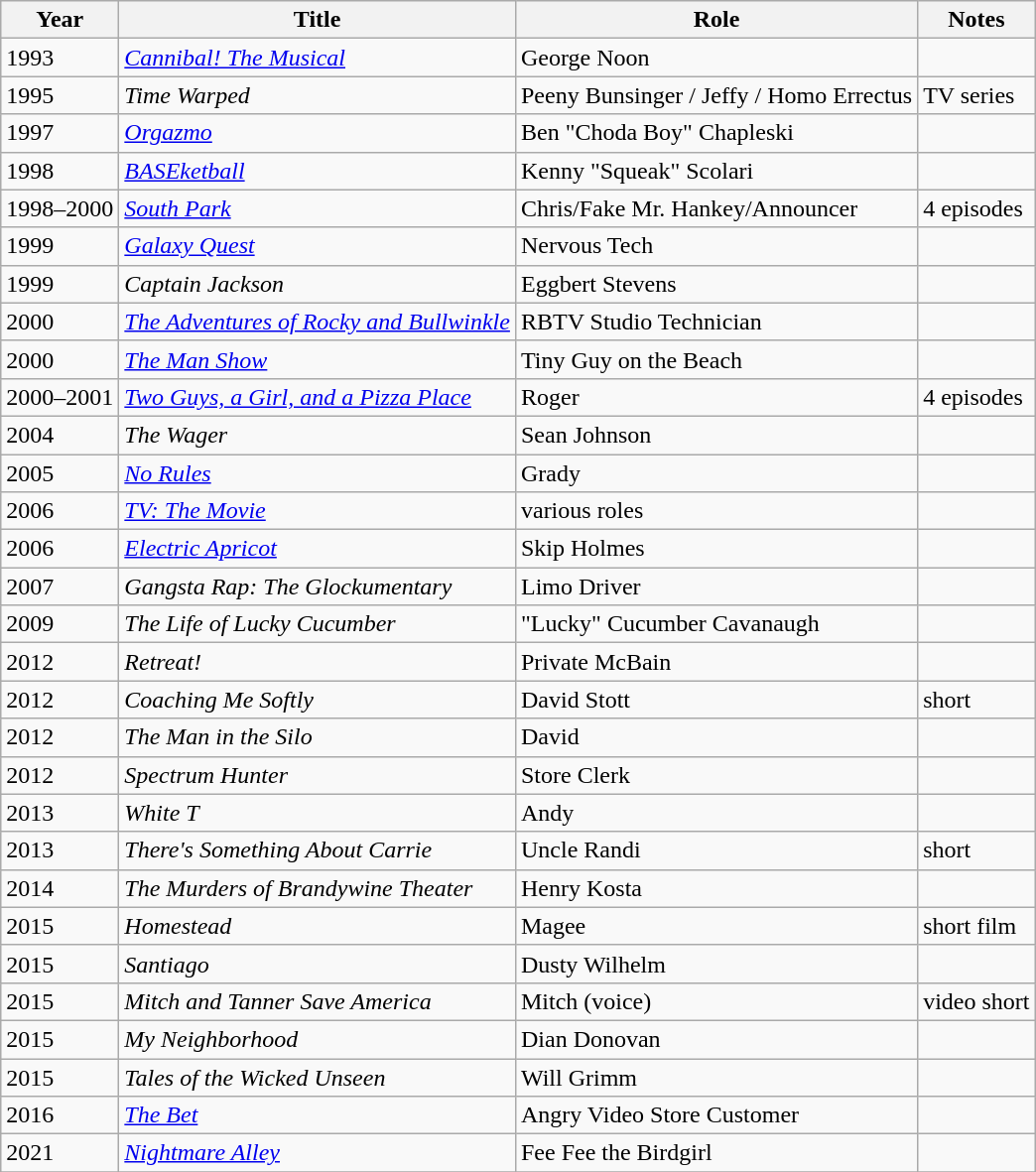<table class="wikitable sortable">
<tr>
<th>Year</th>
<th>Title</th>
<th>Role</th>
<th class="unsortable">Notes</th>
</tr>
<tr>
<td>1993</td>
<td><em><a href='#'>Cannibal! The Musical</a></em></td>
<td>George Noon</td>
<td></td>
</tr>
<tr>
<td>1995</td>
<td><em>Time Warped</em></td>
<td>Peeny Bunsinger / Jeffy / Homo Errectus</td>
<td>TV series</td>
</tr>
<tr>
<td>1997</td>
<td><em><a href='#'>Orgazmo</a></em></td>
<td>Ben "Choda Boy" Chapleski</td>
<td></td>
</tr>
<tr>
<td>1998</td>
<td><em><a href='#'>BASEketball</a></em></td>
<td>Kenny "Squeak" Scolari</td>
<td></td>
</tr>
<tr>
<td>1998–2000</td>
<td><em><a href='#'>South Park</a></em></td>
<td>Chris/Fake Mr. Hankey/Announcer</td>
<td>4 episodes</td>
</tr>
<tr>
<td>1999</td>
<td><em><a href='#'>Galaxy Quest</a></em></td>
<td>Nervous Tech</td>
<td></td>
</tr>
<tr>
<td>1999</td>
<td><em>Captain Jackson</em></td>
<td>Eggbert Stevens</td>
<td></td>
</tr>
<tr>
<td>2000</td>
<td><em><a href='#'>The Adventures of Rocky and Bullwinkle</a></em></td>
<td>RBTV Studio Technician</td>
<td></td>
</tr>
<tr>
<td>2000</td>
<td><em><a href='#'>The Man Show</a></em></td>
<td>Tiny Guy on the Beach</td>
<td></td>
</tr>
<tr>
<td>2000–2001</td>
<td><em><a href='#'>Two Guys, a Girl, and a Pizza Place</a></em></td>
<td>Roger</td>
<td>4 episodes</td>
</tr>
<tr>
<td>2004</td>
<td><em>The Wager</em></td>
<td>Sean Johnson</td>
<td></td>
</tr>
<tr>
<td>2005</td>
<td><em><a href='#'>No Rules</a></em></td>
<td>Grady</td>
<td></td>
</tr>
<tr>
<td>2006</td>
<td><em><a href='#'>TV: The Movie</a></em></td>
<td>various roles</td>
<td></td>
</tr>
<tr>
<td>2006</td>
<td><em><a href='#'>Electric Apricot</a></em></td>
<td>Skip Holmes</td>
<td></td>
</tr>
<tr>
<td>2007</td>
<td><em>Gangsta Rap: The Glockumentary</em></td>
<td>Limo Driver</td>
<td></td>
</tr>
<tr>
<td>2009</td>
<td><em>The Life of Lucky Cucumber</em></td>
<td>"Lucky" Cucumber Cavanaugh</td>
<td></td>
</tr>
<tr>
<td>2012</td>
<td><em>Retreat!</em></td>
<td>Private McBain</td>
<td></td>
</tr>
<tr>
<td>2012</td>
<td><em>Coaching Me Softly</em></td>
<td>David Stott</td>
<td>short</td>
</tr>
<tr>
<td>2012</td>
<td><em>The Man in the Silo</em></td>
<td>David</td>
<td></td>
</tr>
<tr>
<td>2012</td>
<td><em>Spectrum Hunter</em></td>
<td>Store Clerk</td>
<td></td>
</tr>
<tr>
<td>2013</td>
<td><em>White T</em></td>
<td>Andy</td>
<td></td>
</tr>
<tr>
<td>2013</td>
<td><em>There's Something About Carrie</em></td>
<td>Uncle Randi</td>
<td>short</td>
</tr>
<tr>
<td>2014</td>
<td><em>The Murders of Brandywine Theater</em></td>
<td>Henry Kosta</td>
<td></td>
</tr>
<tr>
<td>2015</td>
<td><em>Homestead</em></td>
<td>Magee</td>
<td>short film</td>
</tr>
<tr>
<td>2015</td>
<td><em>Santiago</em></td>
<td>Dusty Wilhelm</td>
<td></td>
</tr>
<tr>
<td>2015</td>
<td><em>Mitch and Tanner Save America</em></td>
<td>Mitch (voice)</td>
<td>video short</td>
</tr>
<tr>
<td>2015</td>
<td><em>My Neighborhood</em></td>
<td>Dian Donovan</td>
<td></td>
</tr>
<tr>
<td>2015</td>
<td><em>Tales of the Wicked Unseen</em></td>
<td>Will Grimm</td>
<td></td>
</tr>
<tr>
<td>2016</td>
<td><em><a href='#'>The Bet</a></em></td>
<td>Angry Video Store Customer</td>
<td></td>
</tr>
<tr>
<td>2021</td>
<td><em><a href='#'>Nightmare Alley</a></em></td>
<td>Fee Fee the Birdgirl</td>
<td></td>
</tr>
<tr>
</tr>
</table>
